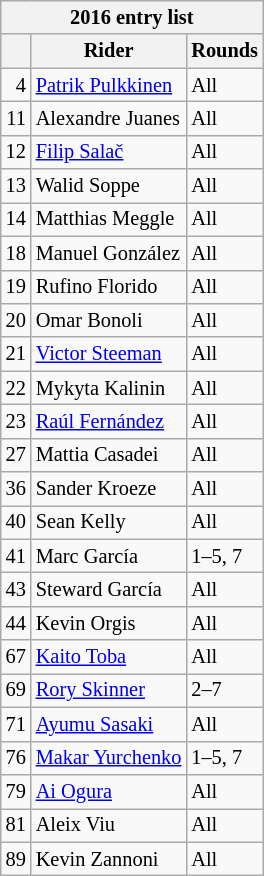<table class="wikitable" style="font-size: 85%">
<tr>
<th colspan=3>2016 entry list</th>
</tr>
<tr>
<th></th>
<th>Rider</th>
<th>Rounds</th>
</tr>
<tr>
<td align=right>4</td>
<td> <a href='#'>Patrik Pulkkinen</a></td>
<td>All</td>
</tr>
<tr>
<td align=right>11</td>
<td> Alexandre Juanes</td>
<td>All</td>
</tr>
<tr>
<td align=right>12</td>
<td> <a href='#'>Filip Salač</a></td>
<td>All</td>
</tr>
<tr>
<td align=right>13</td>
<td> Walid Soppe</td>
<td>All</td>
</tr>
<tr>
<td align=right>14</td>
<td> Matthias Meggle</td>
<td>All</td>
</tr>
<tr>
<td align=right>18</td>
<td> Manuel González</td>
<td>All</td>
</tr>
<tr>
<td align=right>19</td>
<td> Rufino Florido</td>
<td>All</td>
</tr>
<tr>
<td align=right>20</td>
<td> Omar Bonoli</td>
<td>All</td>
</tr>
<tr>
<td align=right>21</td>
<td> <a href='#'>Victor Steeman</a></td>
<td>All</td>
</tr>
<tr>
<td align=right>22</td>
<td> Mykyta Kalinin</td>
<td>All</td>
</tr>
<tr>
<td align=right>23</td>
<td> <a href='#'>Raúl Fernández</a></td>
<td>All</td>
</tr>
<tr>
<td align=right>27</td>
<td> Mattia Casadei</td>
<td>All</td>
</tr>
<tr>
<td align=right>36</td>
<td> Sander Kroeze</td>
<td>All</td>
</tr>
<tr>
<td align=right>40</td>
<td> Sean Kelly</td>
<td>All</td>
</tr>
<tr>
<td align=right>41</td>
<td> Marc García</td>
<td>1–5, 7</td>
</tr>
<tr>
<td align=right>43</td>
<td> Steward García</td>
<td>All</td>
</tr>
<tr>
<td align=right>44</td>
<td> Kevin Orgis</td>
<td>All</td>
</tr>
<tr>
<td align=right>67</td>
<td> <a href='#'>Kaito Toba</a></td>
<td>All</td>
</tr>
<tr>
<td align=right>69</td>
<td> <a href='#'>Rory Skinner</a></td>
<td>2–7</td>
</tr>
<tr>
<td align=right>71</td>
<td> <a href='#'>Ayumu Sasaki</a></td>
<td>All</td>
</tr>
<tr>
<td align=right>76</td>
<td> <a href='#'>Makar Yurchenko</a></td>
<td>1–5, 7</td>
</tr>
<tr>
<td align=right>79</td>
<td> <a href='#'>Ai Ogura</a></td>
<td>All</td>
</tr>
<tr>
<td align=right>81</td>
<td> Aleix Viu</td>
<td>All</td>
</tr>
<tr>
<td align=right>89</td>
<td> Kevin Zannoni</td>
<td>All</td>
</tr>
</table>
